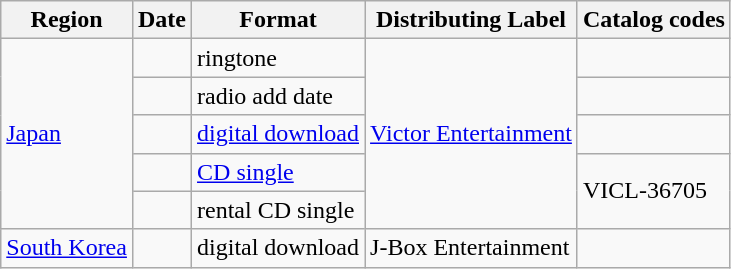<table class="wikitable">
<tr>
<th>Region</th>
<th>Date</th>
<th>Format</th>
<th>Distributing Label</th>
<th>Catalog codes</th>
</tr>
<tr>
<td rowspan="5"><a href='#'>Japan</a></td>
<td></td>
<td>ringtone</td>
<td rowspan="5"><a href='#'>Victor Entertainment</a></td>
<td></td>
</tr>
<tr>
<td></td>
<td>radio add date</td>
<td></td>
</tr>
<tr>
<td></td>
<td><a href='#'>digital download</a></td>
<td></td>
</tr>
<tr>
<td></td>
<td><a href='#'>CD single</a></td>
<td rowspan="2">VICL-36705</td>
</tr>
<tr>
<td></td>
<td>rental CD single</td>
</tr>
<tr>
<td><a href='#'>South Korea</a></td>
<td></td>
<td>digital download</td>
<td>J-Box Entertainment</td>
<td></td>
</tr>
</table>
